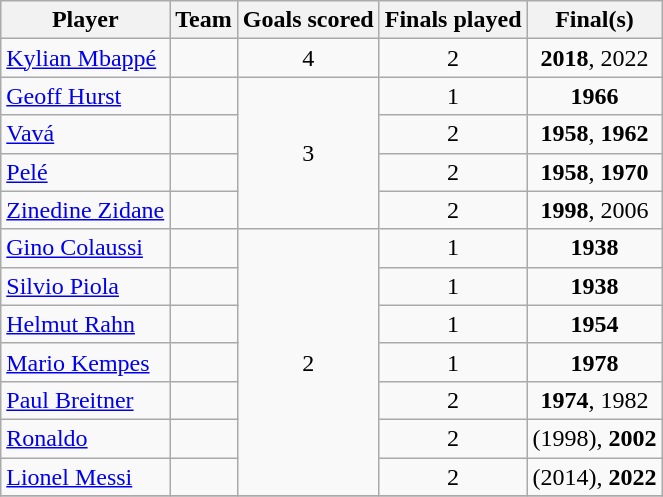<table class="wikitable sortable" style="font-size:100%; text-align:center;">
<tr>
<th>Player</th>
<th>Team</th>
<th>Goals scored</th>
<th>Finals played</th>
<th>Final(s)</th>
</tr>
<tr>
<td align=left><a href='#'>Kylian Mbappé</a></td>
<td align=left></td>
<td>4</td>
<td>2</td>
<td><strong>2018</strong>, 2022</td>
</tr>
<tr>
<td align=left><a href='#'>Geoff Hurst</a></td>
<td align=left></td>
<td rowspan=4>3</td>
<td>1</td>
<td><strong>1966</strong></td>
</tr>
<tr>
<td align=left><a href='#'>Vavá</a></td>
<td align=left></td>
<td>2</td>
<td><strong>1958</strong>, <strong>1962</strong></td>
</tr>
<tr>
<td align=left><a href='#'>Pelé</a></td>
<td align=left></td>
<td>2</td>
<td><strong>1958</strong>, <strong>1970</strong></td>
</tr>
<tr>
<td align=left><a href='#'>Zinedine Zidane</a></td>
<td align=left></td>
<td>2</td>
<td><strong>1998</strong>, 2006</td>
</tr>
<tr>
<td align=left><a href='#'>Gino Colaussi</a></td>
<td align=left></td>
<td rowspan=7>2</td>
<td>1</td>
<td><strong>1938</strong></td>
</tr>
<tr>
<td align=left><a href='#'>Silvio Piola</a></td>
<td align=left></td>
<td>1</td>
<td><strong>1938</strong></td>
</tr>
<tr>
<td align=left><a href='#'>Helmut Rahn</a></td>
<td align=left></td>
<td>1</td>
<td><strong>1954</strong></td>
</tr>
<tr>
<td align=left><a href='#'>Mario Kempes</a></td>
<td align=left></td>
<td>1</td>
<td><strong>1978</strong></td>
</tr>
<tr>
<td align=left><a href='#'>Paul Breitner</a></td>
<td align=left></td>
<td>2</td>
<td><strong>1974</strong>, 1982</td>
</tr>
<tr>
<td align=left><a href='#'>Ronaldo</a></td>
<td align=left></td>
<td>2</td>
<td>(1998), <strong>2002</strong></td>
</tr>
<tr>
<td align=left><a href='#'>Lionel Messi</a></td>
<td align=left></td>
<td>2</td>
<td>(2014), <strong>2022</strong></td>
</tr>
<tr>
</tr>
</table>
